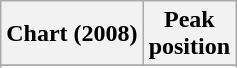<table class="wikitable sortable plainrowheaders" style="text-align:center">
<tr>
<th scope="col">Chart (2008)</th>
<th scope="col">Peak<br>position</th>
</tr>
<tr>
</tr>
<tr>
</tr>
<tr>
</tr>
</table>
